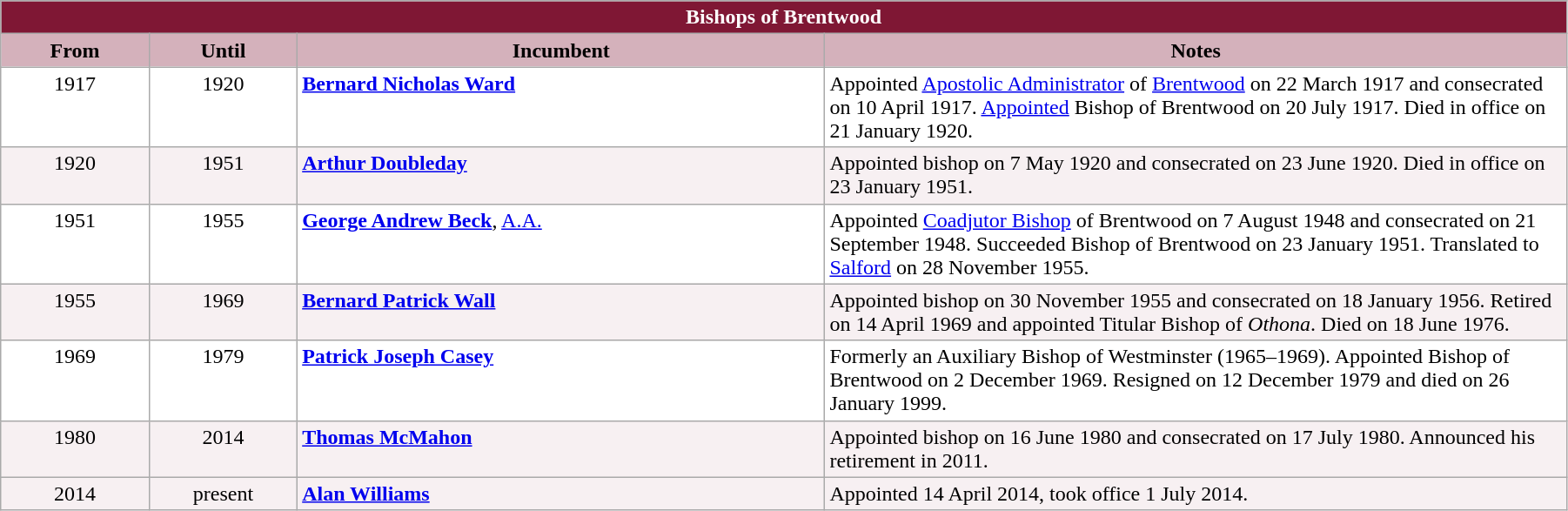<table class="wikitable" style="width:95%"; border="1">
<tr>
<th colspan="4" style="background-color: #7F1734; color: white;">Bishops of Brentwood</th>
</tr>
<tr align=center>
<th style="background-color:#D4B1BB" width="9%">From</th>
<th style="background-color:#D4B1BB" width="9%">Until</th>
<th style="background-color:#D4B1BB" width="32%">Incumbent</th>
<th style="background-color:#D4B1BB" width="45%">Notes</th>
</tr>
<tr valign=top bgcolor="white">
<td align="center">1917</td>
<td align="center">1920</td>
<td><strong><a href='#'>Bernard Nicholas Ward</a></strong></td>
<td>Appointed <a href='#'>Apostolic Administrator</a> of <a href='#'>Brentwood</a> on 22 March 1917 and consecrated on 10 April 1917. <a href='#'>Appointed</a> Bishop of Brentwood on 20 July 1917. Died in office on 21 January 1920.</td>
</tr>
<tr valign=top bgcolor="#F7F0F2">
<td align="center">1920</td>
<td align="center">1951</td>
<td><strong><a href='#'>Arthur Doubleday</a></strong></td>
<td>Appointed bishop on 7 May 1920 and consecrated on 23 June 1920. Died in office on 23 January 1951.</td>
</tr>
<tr valign=top bgcolor="white">
<td align="center">1951</td>
<td align="center">1955</td>
<td><strong><a href='#'>George Andrew Beck</a></strong>, <a href='#'>A.A.</a></td>
<td>Appointed <a href='#'>Coadjutor Bishop</a> of Brentwood on 7 August 1948 and consecrated on 21 September 1948. Succeeded Bishop of Brentwood on 23 January 1951. Translated to <a href='#'>Salford</a> on 28 November 1955.</td>
</tr>
<tr valign=top bgcolor="#F7F0F2">
<td align="center">1955</td>
<td align="center">1969</td>
<td><strong><a href='#'>Bernard Patrick Wall</a></strong></td>
<td>Appointed bishop on 30 November 1955 and consecrated on 18 January 1956. Retired on 14 April 1969 and appointed Titular Bishop of <em>Othona</em>. Died on 18 June 1976.</td>
</tr>
<tr valign=top bgcolor="white">
<td align="center">1969</td>
<td align="center">1979</td>
<td><strong><a href='#'>Patrick Joseph Casey</a></strong></td>
<td>Formerly an Auxiliary Bishop of Westminster (1965–1969). Appointed Bishop of Brentwood on 2 December 1969. Resigned on 12 December 1979 and died on 26 January 1999.</td>
</tr>
<tr valign=top bgcolor="#F7F0F2">
<td align="center">1980</td>
<td align="center">2014</td>
<td><strong><a href='#'>Thomas McMahon</a></strong></td>
<td>Appointed bishop on 16 June 1980 and consecrated on 17 July 1980. Announced his retirement in 2011.</td>
</tr>
<tr valign=top bgcolor="#F7F0F2">
<td align="center">2014</td>
<td align="center">present</td>
<td><strong><a href='#'>Alan Williams</a></strong></td>
<td>Appointed 14 April 2014, took office 1 July 2014.</td>
</tr>
</table>
